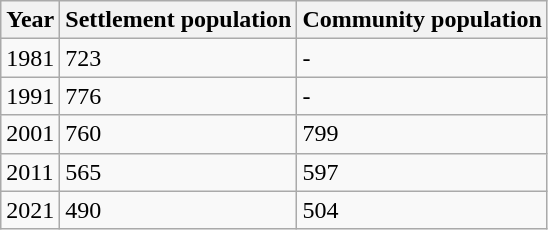<table class="wikitable">
<tr>
<th>Year</th>
<th>Settlement population</th>
<th>Community population</th>
</tr>
<tr>
<td>1981</td>
<td>723</td>
<td>-</td>
</tr>
<tr>
<td>1991</td>
<td>776</td>
<td>-</td>
</tr>
<tr>
<td>2001</td>
<td>760</td>
<td>799</td>
</tr>
<tr>
<td>2011</td>
<td>565</td>
<td>597</td>
</tr>
<tr>
<td>2021</td>
<td>490</td>
<td>504</td>
</tr>
</table>
